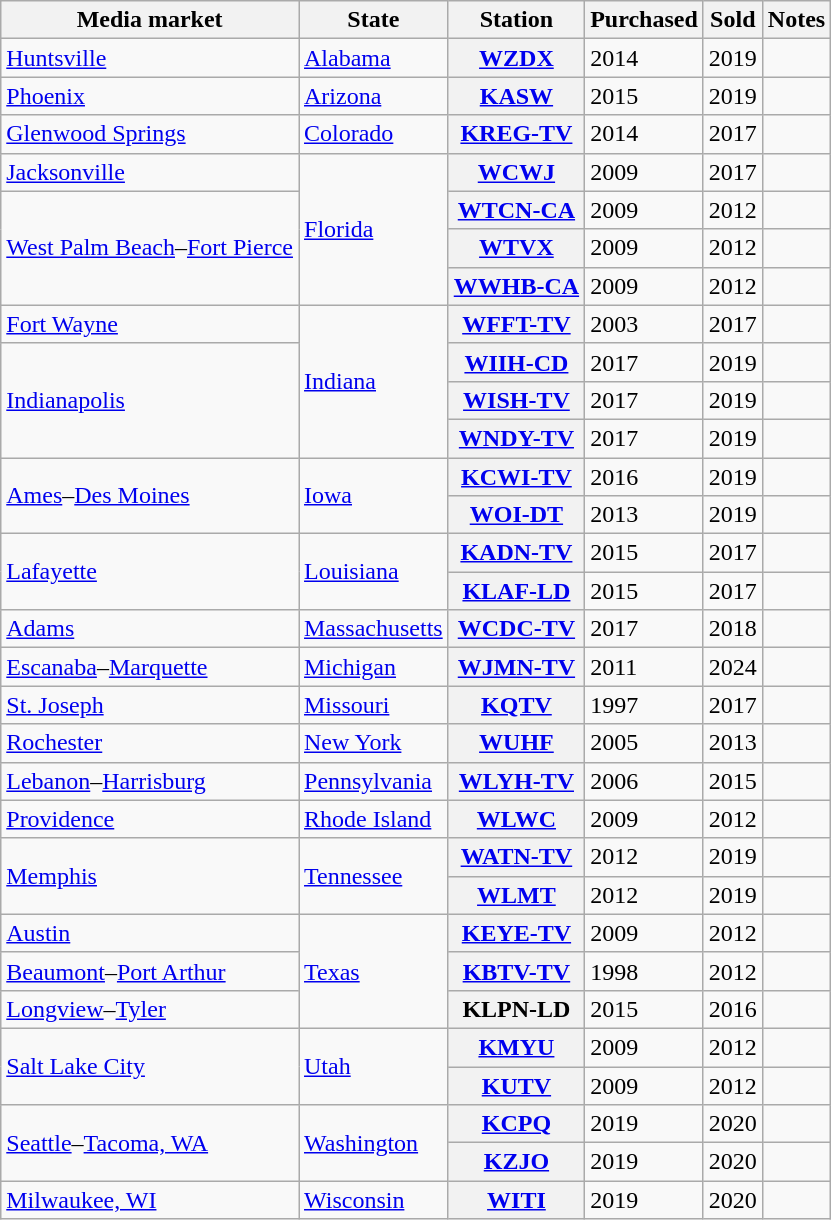<table class="wikitable sortable">
<tr>
<th scope="col">Media market</th>
<th scope="col">State</th>
<th scope="col">Station</th>
<th scope="col">Purchased</th>
<th scope="col">Sold</th>
<th scope="col" class="unsortable">Notes</th>
</tr>
<tr>
<td><a href='#'>Huntsville</a></td>
<td><a href='#'>Alabama</a></td>
<th scope="row"><a href='#'>WZDX</a></th>
<td>2014</td>
<td>2019</td>
<td></td>
</tr>
<tr>
<td><a href='#'>Phoenix</a></td>
<td><a href='#'>Arizona</a></td>
<th scope="row"><a href='#'>KASW</a></th>
<td>2015</td>
<td>2019</td>
<td></td>
</tr>
<tr>
<td><a href='#'>Glenwood Springs</a></td>
<td><a href='#'>Colorado</a></td>
<th scope="row"><a href='#'>KREG-TV</a></th>
<td>2014</td>
<td>2017</td>
<td></td>
</tr>
<tr>
<td><a href='#'>Jacksonville</a></td>
<td rowspan="4"><a href='#'>Florida</a></td>
<th scope="row"><a href='#'>WCWJ</a></th>
<td>2009</td>
<td>2017</td>
<td></td>
</tr>
<tr>
<td rowspan="3"><a href='#'>West Palm Beach</a>–<a href='#'>Fort Pierce</a></td>
<th scope="row"><a href='#'>WTCN-CA</a></th>
<td>2009</td>
<td>2012</td>
<td></td>
</tr>
<tr>
<th scope="row"><a href='#'>WTVX</a></th>
<td>2009</td>
<td>2012</td>
<td></td>
</tr>
<tr>
<th scope="row"><a href='#'>WWHB-CA</a></th>
<td>2009</td>
<td>2012</td>
<td></td>
</tr>
<tr>
<td><a href='#'>Fort Wayne</a></td>
<td rowspan="4"><a href='#'>Indiana</a></td>
<th scope="row"><a href='#'>WFFT-TV</a></th>
<td>2003</td>
<td>2017</td>
<td></td>
</tr>
<tr>
<td rowspan="3"><a href='#'>Indianapolis</a></td>
<th scope="row"><a href='#'>WIIH-CD</a></th>
<td>2017</td>
<td>2019</td>
<td></td>
</tr>
<tr>
<th scope="row"><a href='#'>WISH-TV</a></th>
<td>2017</td>
<td>2019</td>
<td></td>
</tr>
<tr>
<th scope="row"><a href='#'>WNDY-TV</a></th>
<td>2017</td>
<td>2019</td>
<td></td>
</tr>
<tr>
<td rowspan="2"><a href='#'>Ames</a>–<a href='#'>Des Moines</a></td>
<td rowspan="2"><a href='#'>Iowa</a></td>
<th scope="row"><a href='#'>KCWI-TV</a></th>
<td>2016</td>
<td>2019</td>
<td></td>
</tr>
<tr>
<th scope="row"><a href='#'>WOI-DT</a></th>
<td>2013</td>
<td>2019</td>
<td></td>
</tr>
<tr>
<td rowspan="2"><a href='#'>Lafayette</a></td>
<td rowspan="2"><a href='#'>Louisiana</a></td>
<th scope="row"><a href='#'>KADN-TV</a></th>
<td>2015</td>
<td>2017</td>
<td></td>
</tr>
<tr>
<th scope="row"><a href='#'>KLAF-LD</a></th>
<td>2015</td>
<td>2017</td>
<td></td>
</tr>
<tr>
<td><a href='#'>Adams</a></td>
<td><a href='#'>Massachusetts</a></td>
<th scope="row"><a href='#'>WCDC-TV</a></th>
<td>2017</td>
<td>2018</td>
<td></td>
</tr>
<tr>
<td><a href='#'>Escanaba</a>–<a href='#'>Marquette</a></td>
<td><a href='#'>Michigan</a></td>
<th scope="row"><a href='#'>WJMN-TV</a></th>
<td>2011</td>
<td>2024</td>
<td></td>
</tr>
<tr>
<td><a href='#'>St. Joseph</a></td>
<td><a href='#'>Missouri</a></td>
<th scope="row"><a href='#'>KQTV</a></th>
<td>1997</td>
<td>2017</td>
<td></td>
</tr>
<tr>
<td><a href='#'>Rochester</a></td>
<td><a href='#'>New York</a></td>
<th scope="row"><a href='#'>WUHF</a></th>
<td>2005</td>
<td>2013</td>
<td></td>
</tr>
<tr>
<td><a href='#'>Lebanon</a>–<a href='#'>Harrisburg</a></td>
<td><a href='#'>Pennsylvania</a></td>
<th scope="row"><a href='#'>WLYH-TV</a></th>
<td>2006</td>
<td>2015</td>
<td></td>
</tr>
<tr>
<td><a href='#'>Providence</a></td>
<td><a href='#'>Rhode Island</a></td>
<th scope="row"><a href='#'>WLWC</a></th>
<td>2009</td>
<td>2012</td>
<td></td>
</tr>
<tr>
<td rowspan="2"><a href='#'>Memphis</a></td>
<td rowspan="2"><a href='#'>Tennessee</a></td>
<th scope="row"><a href='#'>WATN-TV</a></th>
<td>2012</td>
<td>2019</td>
<td></td>
</tr>
<tr>
<th scope="row"><a href='#'>WLMT</a></th>
<td>2012</td>
<td>2019</td>
<td></td>
</tr>
<tr>
<td><a href='#'>Austin</a></td>
<td rowspan="3"><a href='#'>Texas</a></td>
<th scope="row"><a href='#'>KEYE-TV</a></th>
<td>2009</td>
<td>2012</td>
<td></td>
</tr>
<tr>
<td><a href='#'>Beaumont</a>–<a href='#'>Port Arthur</a></td>
<th scope="row"><a href='#'>KBTV-TV</a></th>
<td>1998</td>
<td>2012</td>
<td></td>
</tr>
<tr>
<td><a href='#'>Longview</a>–<a href='#'>Tyler</a></td>
<th scope="row">KLPN-LD</th>
<td>2015</td>
<td>2016</td>
<td></td>
</tr>
<tr>
<td rowspan="2"><a href='#'>Salt Lake City</a></td>
<td rowspan="2"><a href='#'>Utah</a></td>
<th scope="row"><a href='#'>KMYU</a></th>
<td>2009</td>
<td>2012</td>
<td></td>
</tr>
<tr>
<th scope="row"><a href='#'>KUTV</a></th>
<td>2009</td>
<td>2012</td>
<td></td>
</tr>
<tr>
<td rowspan="2"><a href='#'>Seattle</a>–<a href='#'>Tacoma, WA</a></td>
<td rowspan="2"><a href='#'>Washington</a></td>
<th scope="row"><a href='#'>KCPQ</a></th>
<td>2019</td>
<td>2020</td>
<td></td>
</tr>
<tr>
<th scope="row"><a href='#'>KZJO</a></th>
<td>2019</td>
<td>2020</td>
<td></td>
</tr>
<tr>
<td><a href='#'>Milwaukee, WI</a></td>
<td><a href='#'>Wisconsin</a></td>
<th scope="row"><a href='#'>WITI</a></th>
<td>2019</td>
<td>2020</td>
<td></td>
</tr>
</table>
